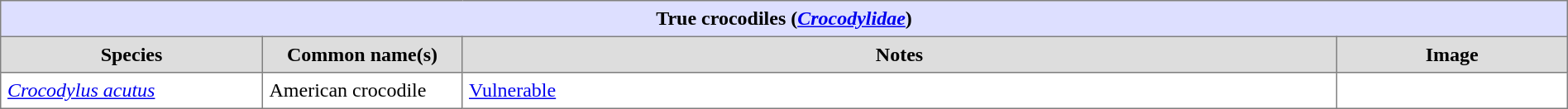<table border=1 style="border-collapse:collapse;" cellpadding=5 width=100%>
<tr>
<th colspan=4 bgcolor=#DDDFFF>True crocodiles (<em><a href='#'>Crocodylidae</a></em>)</th>
</tr>
<tr bgcolor=#DDDDDD align=center>
<th width=200px>Species</th>
<th width=150px>Common name(s)</th>
<th>Notes</th>
<th width=175px>Image</th>
</tr>
<tr>
<td><em><a href='#'>Crocodylus acutus</a></em></td>
<td>American crocodile</td>
<td><a href='#'>Vulnerable</a></td>
<td></td>
</tr>
</table>
